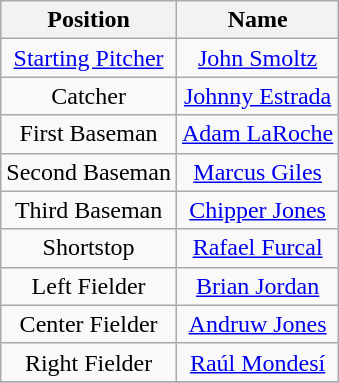<table class="wikitable" style="text-align:left">
<tr>
<th>Position</th>
<th>Name</th>
</tr>
<tr>
<td style="text-align: center;"><a href='#'>Starting Pitcher</a></td>
<td style="text-align: center;"><a href='#'>John Smoltz</a></td>
</tr>
<tr>
<td style="text-align: center;">Catcher</td>
<td style="text-align: center;"><a href='#'>Johnny Estrada</a></td>
</tr>
<tr>
<td style="text-align: center;">First Baseman</td>
<td style="text-align: center;"><a href='#'>Adam LaRoche</a></td>
</tr>
<tr>
<td style="text-align: center;">Second Baseman</td>
<td style="text-align: center;"><a href='#'>Marcus Giles</a></td>
</tr>
<tr>
<td style="text-align: center;">Third Baseman</td>
<td style="text-align: center;"><a href='#'>Chipper Jones</a></td>
</tr>
<tr>
<td style="text-align: center;">Shortstop</td>
<td style="text-align: center;"><a href='#'>Rafael Furcal</a></td>
</tr>
<tr>
<td style="text-align: center;">Left Fielder</td>
<td style="text-align: center;"><a href='#'>Brian Jordan</a></td>
</tr>
<tr>
<td style="text-align: center;">Center Fielder</td>
<td style="text-align: center;"><a href='#'>Andruw Jones</a></td>
</tr>
<tr>
<td style="text-align: center;">Right Fielder</td>
<td style="text-align: center;"><a href='#'>Raúl Mondesí</a></td>
</tr>
<tr>
</tr>
</table>
